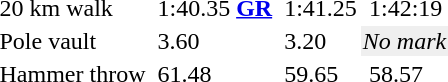<table>
<tr>
<td>20 km walk<br></td>
<td></td>
<td>1:40.35 <strong><a href='#'>GR</a></strong></td>
<td></td>
<td>1:41.25</td>
<td></td>
<td>1:42:19</td>
</tr>
<tr>
<td>Pole vault<br></td>
<td></td>
<td>3.60</td>
<td></td>
<td>3.20</td>
<td colspan = "2" align = "center" bgcolor="#efefef"><em>No mark</em></td>
</tr>
<tr>
<td>Hammer throw<br></td>
<td></td>
<td>61.48</td>
<td></td>
<td>59.65</td>
<td></td>
<td>58.57</td>
</tr>
</table>
